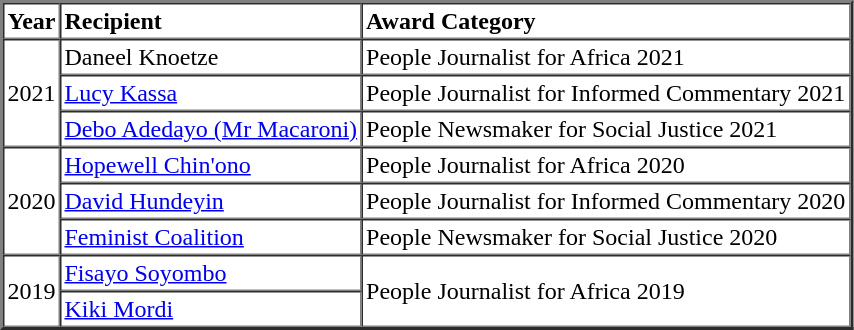<table class="sortable" cellspacing="0" cellpadding="2" border="2">
<tr>
<th>Year</th>
<th align="left">Recipient</th>
<th align="left">Award Category</th>
</tr>
<tr>
</tr>
<tr>
<td rowspan="3">2021</td>
<td>Daneel Knoetze</td>
<td>People Journalist for Africa 2021</td>
</tr>
<tr>
<td><a href='#'>Lucy Kassa</a></td>
<td>People Journalist for Informed Commentary 2021</td>
</tr>
<tr>
<td><a href='#'>Debo Adedayo (Mr Macaroni)</a></td>
<td>People Newsmaker for Social Justice 2021</td>
</tr>
<tr>
<td rowspan="3">2020</td>
<td><a href='#'>Hopewell Chin'ono</a></td>
<td>People Journalist for Africa 2020</td>
</tr>
<tr>
<td><a href='#'>David Hundeyin</a></td>
<td>People Journalist for Informed Commentary 2020</td>
</tr>
<tr>
<td><a href='#'>Feminist Coalition</a></td>
<td>People Newsmaker for Social Justice 2020</td>
</tr>
<tr>
<td rowspan="2">2019</td>
<td><a href='#'>Fisayo Soyombo</a></td>
<td rowspan="2">People Journalist for Africa 2019</td>
</tr>
<tr>
<td><a href='#'>Kiki Mordi</a></td>
</tr>
<tr>
</tr>
</table>
